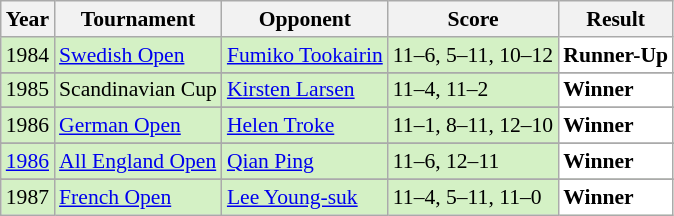<table class="sortable wikitable" style="font-size: 90%;">
<tr>
<th>Year</th>
<th>Tournament</th>
<th>Opponent</th>
<th>Score</th>
<th>Result</th>
</tr>
<tr style="background:#D4F1C5">
<td align="center">1984</td>
<td align="left"><a href='#'>Swedish Open</a></td>
<td align="left"> <a href='#'>Fumiko Tookairin</a></td>
<td align="left">11–6, 5–11, 10–12</td>
<td style="text-align:left; background: white"> <strong>Runner-Up</strong></td>
</tr>
<tr>
</tr>
<tr style="background:#D4F1C5">
<td align="center">1985</td>
<td align="left">Scandinavian Cup</td>
<td align="left"> <a href='#'>Kirsten Larsen</a></td>
<td align="left">11–4, 11–2</td>
<td style="text-align:left; background: white"> <strong>Winner</strong></td>
</tr>
<tr>
</tr>
<tr style="background:#D4F1C5">
<td align="center">1986</td>
<td align="left"><a href='#'>German Open</a></td>
<td align="left"> <a href='#'>Helen Troke</a></td>
<td align="left">11–1, 8–11, 12–10</td>
<td style="text-align:left; background: white"> <strong>Winner</strong></td>
</tr>
<tr>
</tr>
<tr style="background:#D4F1C5">
<td align="center"><a href='#'>1986</a></td>
<td align="left"><a href='#'>All England Open</a></td>
<td align="left"> <a href='#'>Qian Ping</a></td>
<td align="left">11–6, 12–11</td>
<td style="text-align:left; background: white"> <strong>Winner</strong></td>
</tr>
<tr>
</tr>
<tr style="background:#D4F1C5">
<td align="center">1987</td>
<td align="left"><a href='#'>French Open</a></td>
<td align="left"> <a href='#'>Lee Young-suk</a></td>
<td align="left">11–4, 5–11, 11–0</td>
<td style="text-align:left; background: white"> <strong>Winner</strong></td>
</tr>
</table>
